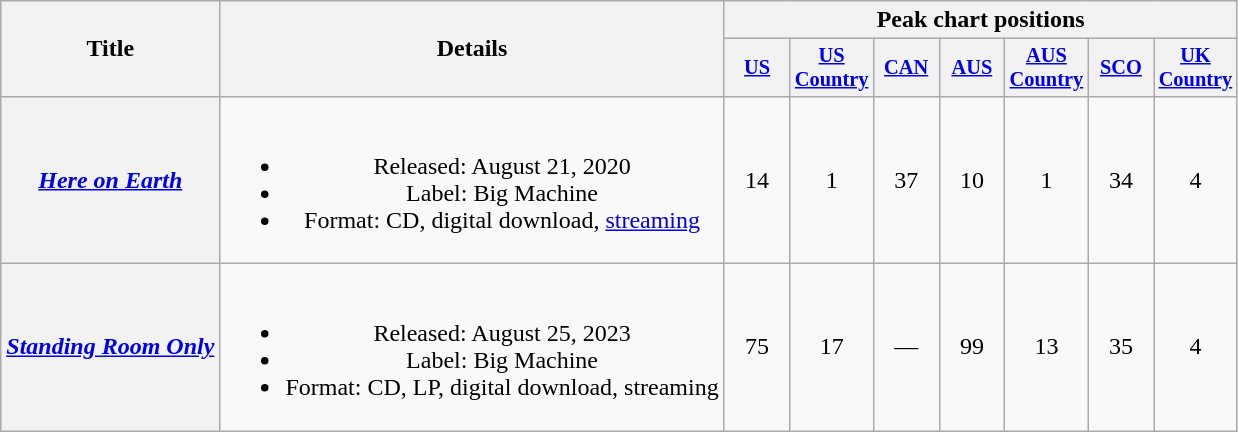<table class="wikitable plainrowheaders" style="text-align:center;">
<tr>
<th scope="col" rowspan="2">Title</th>
<th scope="col" rowspan="2">Details</th>
<th scope="col" colspan="7">Peak chart positions</th>
</tr>
<tr>
<th scope="col" style="width:2.75em;font-size:85%;"><a href='#'>US</a><br></th>
<th scope="col" style="width:2.75em;font-size:85%;"><a href='#'>US Country</a><br></th>
<th scope="col" style="width:2.75em;font-size:85%;"><a href='#'>CAN</a><br></th>
<th scope="col" style="width:2.75em;font-size:85%;"><a href='#'>AUS</a><br></th>
<th scope="col" style="width:2.75em;font-size:85%;"><a href='#'>AUS Country</a><br></th>
<th scope="col" style="width:2.75em;font-size:85%;"><a href='#'>SCO</a><br></th>
<th scope="col" style="width:2.75em;font-size:85%;"><a href='#'>UK Country</a><br></th>
</tr>
<tr>
<th scope="row"><em><a href='#'>Here on Earth</a></em></th>
<td><br><ul><li>Released: August 21, 2020</li><li>Label: Big Machine</li><li>Format: CD, digital download, <a href='#'>streaming</a></li></ul></td>
<td>14</td>
<td>1</td>
<td>37</td>
<td>10</td>
<td>1</td>
<td>34</td>
<td>4</td>
</tr>
<tr>
<th scope="row"><em><a href='#'>Standing Room Only</a></em></th>
<td><br><ul><li>Released: August 25, 2023</li><li>Label: Big Machine</li><li>Format: CD, LP, digital download, streaming</li></ul></td>
<td>75</td>
<td>17<br></td>
<td>—</td>
<td>99</td>
<td>13</td>
<td>35</td>
<td>4</td>
</tr>
</table>
